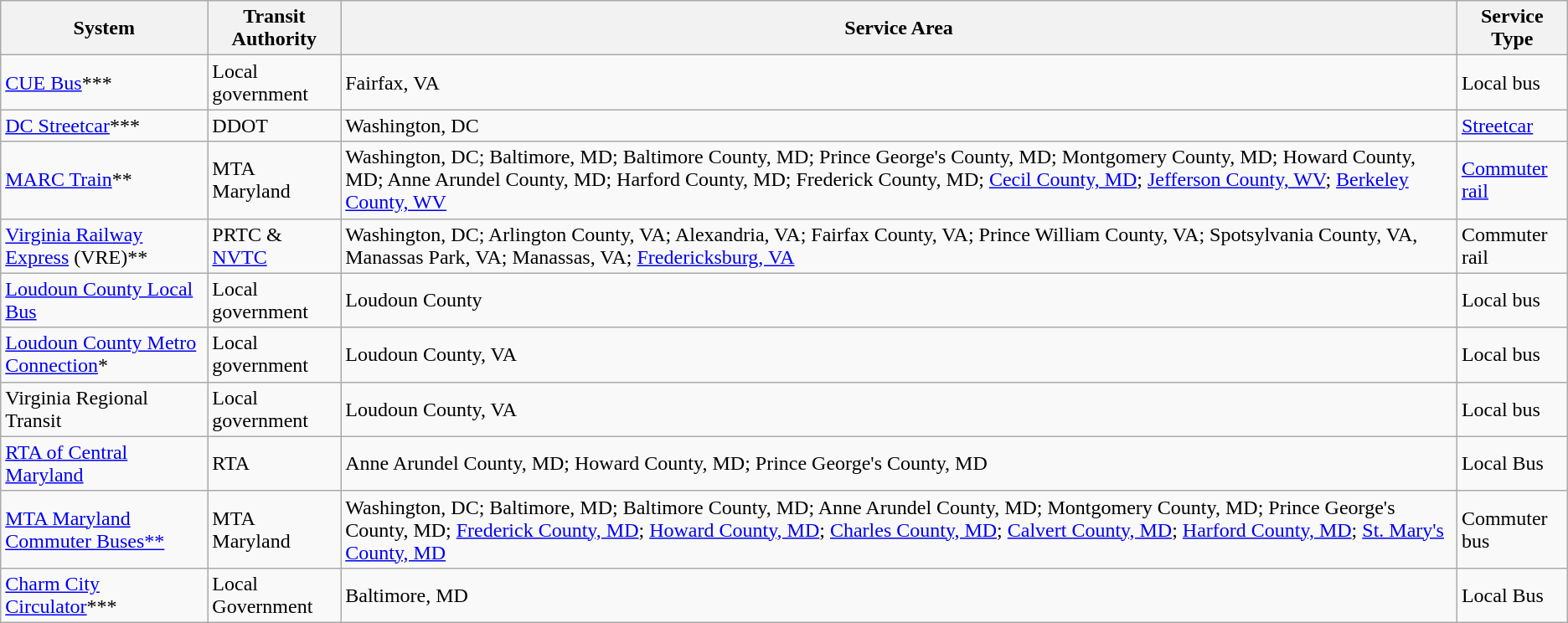<table class="wikitable">
<tr>
<th>System</th>
<th>Transit Authority</th>
<th>Service Area</th>
<th>Service Type</th>
</tr>
<tr>
<td><a href='#'>CUE Bus</a>***</td>
<td>Local government</td>
<td>Fairfax, VA</td>
<td>Local bus</td>
</tr>
<tr>
<td><a href='#'>DC Streetcar</a>***</td>
<td>DDOT</td>
<td>Washington, DC</td>
<td><a href='#'>Streetcar</a></td>
</tr>
<tr>
<td><a href='#'>MARC Train</a>**</td>
<td>MTA Maryland</td>
<td>Washington, DC; Baltimore, MD; Baltimore County, MD; Prince George's County, MD; Montgomery County, MD; Howard County, MD; Anne Arundel County, MD; Harford County, MD; Frederick County, MD; <a href='#'>Cecil County, MD</a>; <a href='#'>Jefferson County, WV</a>; <a href='#'>Berkeley County, WV</a></td>
<td><a href='#'>Commuter rail</a></td>
</tr>
<tr>
<td><a href='#'>Virginia Railway Express</a> (VRE)**</td>
<td>PRTC & <a href='#'>NVTC</a></td>
<td>Washington, DC; Arlington County, VA; Alexandria, VA; Fairfax County, VA; Prince William County, VA; Spotsylvania County, VA, Manassas Park, VA; Manassas, VA; <a href='#'>Fredericksburg, VA</a></td>
<td>Commuter rail</td>
</tr>
<tr>
<td><a href='#'>Loudoun County Local Bus</a></td>
<td>Local government</td>
<td>Loudoun County</td>
<td>Local bus</td>
</tr>
<tr>
<td><a href='#'>Loudoun County Metro Connection</a>*</td>
<td>Local government</td>
<td>Loudoun County, VA</td>
<td>Local bus</td>
</tr>
<tr>
<td>Virginia Regional Transit</td>
<td>Local government</td>
<td>Loudoun County, VA</td>
<td>Local bus</td>
</tr>
<tr>
<td><a href='#'>RTA of Central Maryland</a></td>
<td>RTA</td>
<td>Anne Arundel County, MD; Howard County, MD; Prince George's County, MD</td>
<td>Local Bus</td>
</tr>
<tr>
<td><a href='#'>MTA Maryland Commuter Buses**</a></td>
<td>MTA Maryland</td>
<td>Washington, DC; Baltimore, MD; Baltimore County, MD; Anne Arundel County, MD; Montgomery County, MD; Prince George's County, MD; <a href='#'>Frederick County, MD</a>; <a href='#'>Howard County, MD</a>; <a href='#'>Charles County, MD</a>; <a href='#'>Calvert County, MD</a>; <a href='#'>Harford County, MD</a>; <a href='#'>St. Mary's County, MD</a></td>
<td>Commuter bus</td>
</tr>
<tr>
<td><a href='#'>Charm City Circulator</a>***</td>
<td>Local Government</td>
<td>Baltimore, MD</td>
<td>Local Bus</td>
</tr>
</table>
